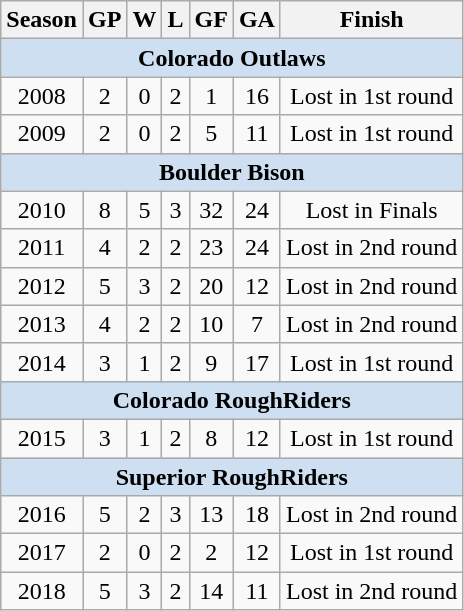<table class="wikitable" style="text-align:center">
<tr>
<th>Season</th>
<th>GP</th>
<th>W</th>
<th>L</th>
<th>GF</th>
<th>GA</th>
<th>Finish</th>
</tr>
<tr style="text-align:center; background:#cedff2;">
<td colspan="20"><strong>Colorado Outlaws</strong></td>
</tr>
<tr>
<td>2008</td>
<td>2</td>
<td>0</td>
<td>2</td>
<td>1</td>
<td>16</td>
<td>Lost in 1st round</td>
</tr>
<tr>
<td>2009</td>
<td>2</td>
<td>0</td>
<td>2</td>
<td>5</td>
<td>11</td>
<td>Lost in 1st round</td>
</tr>
<tr style="text-align:center; background:#cedff2;">
<td colspan="20"><strong>Boulder Bison</strong></td>
</tr>
<tr>
<td>2010</td>
<td>8</td>
<td>5</td>
<td>3</td>
<td>32</td>
<td>24</td>
<td>Lost in Finals</td>
</tr>
<tr>
<td>2011</td>
<td>4</td>
<td>2</td>
<td>2</td>
<td>23</td>
<td>24</td>
<td>Lost in 2nd round</td>
</tr>
<tr>
<td>2012</td>
<td>5</td>
<td>3</td>
<td>2</td>
<td>20</td>
<td>12</td>
<td>Lost in 2nd round</td>
</tr>
<tr>
<td>2013</td>
<td>4</td>
<td>2</td>
<td>2</td>
<td>10</td>
<td>7</td>
<td>Lost in 2nd round</td>
</tr>
<tr>
<td>2014</td>
<td>3</td>
<td>1</td>
<td>2</td>
<td>9</td>
<td>17</td>
<td>Lost in 1st round</td>
</tr>
<tr style="text-align:center; background:#cedff2;">
<td colspan="20"><strong>Colorado RoughRiders</strong></td>
</tr>
<tr>
<td>2015</td>
<td>3</td>
<td>1</td>
<td>2</td>
<td>8</td>
<td>12</td>
<td>Lost in 1st round</td>
</tr>
<tr style="text-align:center; background:#cedff2;">
<td colspan="20"><strong>Superior RoughRiders</strong></td>
</tr>
<tr>
<td>2016</td>
<td>5</td>
<td>2</td>
<td>3</td>
<td>13</td>
<td>18</td>
<td>Lost in 2nd round</td>
</tr>
<tr>
<td>2017</td>
<td>2</td>
<td>0</td>
<td>2</td>
<td>2</td>
<td>12</td>
<td>Lost in 1st round</td>
</tr>
<tr>
<td>2018</td>
<td>5</td>
<td>3</td>
<td>2</td>
<td>14</td>
<td>11</td>
<td>Lost in 2nd round</td>
</tr>
</table>
